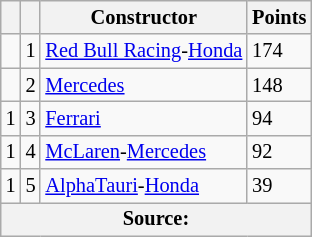<table class="wikitable" style="font-size: 85%;">
<tr>
<th scope="col"></th>
<th scope="col"></th>
<th scope="col">Constructor</th>
<th scope="col">Points</th>
</tr>
<tr>
<td align="left"></td>
<td align="center">1</td>
<td> <a href='#'>Red Bull Racing</a>-<a href='#'>Honda</a></td>
<td align="left">174</td>
</tr>
<tr>
<td align="left"></td>
<td align="center">2</td>
<td> <a href='#'>Mercedes</a></td>
<td align="left">148</td>
</tr>
<tr>
<td align="left"> 1</td>
<td align="center">3</td>
<td> <a href='#'>Ferrari</a></td>
<td align="left">94</td>
</tr>
<tr>
<td align="left"> 1</td>
<td align="center">4</td>
<td> <a href='#'>McLaren</a>-<a href='#'>Mercedes</a></td>
<td align="left">92</td>
</tr>
<tr>
<td align="left"> 1</td>
<td align="center">5</td>
<td> <a href='#'>AlphaTauri</a>-<a href='#'>Honda</a></td>
<td align="left">39</td>
</tr>
<tr>
<th colspan=4>Source:</th>
</tr>
</table>
